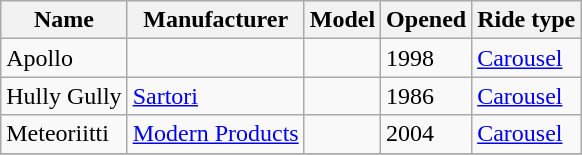<table class= "wikitable sortable">
<tr>
<th>Name</th>
<th>Manufacturer</th>
<th>Model</th>
<th>Opened</th>
<th>Ride type</th>
</tr>
<tr>
<td>Apollo</td>
<td></td>
<td></td>
<td>1998</td>
<td><a href='#'>Carousel</a></td>
</tr>
<tr>
<td>Hully Gully</td>
<td><a href='#'>Sartori</a></td>
<td></td>
<td>1986</td>
<td><a href='#'>Carousel</a></td>
</tr>
<tr>
<td>Meteoriitti</td>
<td><a href='#'>Modern Products</a></td>
<td></td>
<td>2004</td>
<td><a href='#'>Carousel</a></td>
</tr>
<tr>
</tr>
</table>
